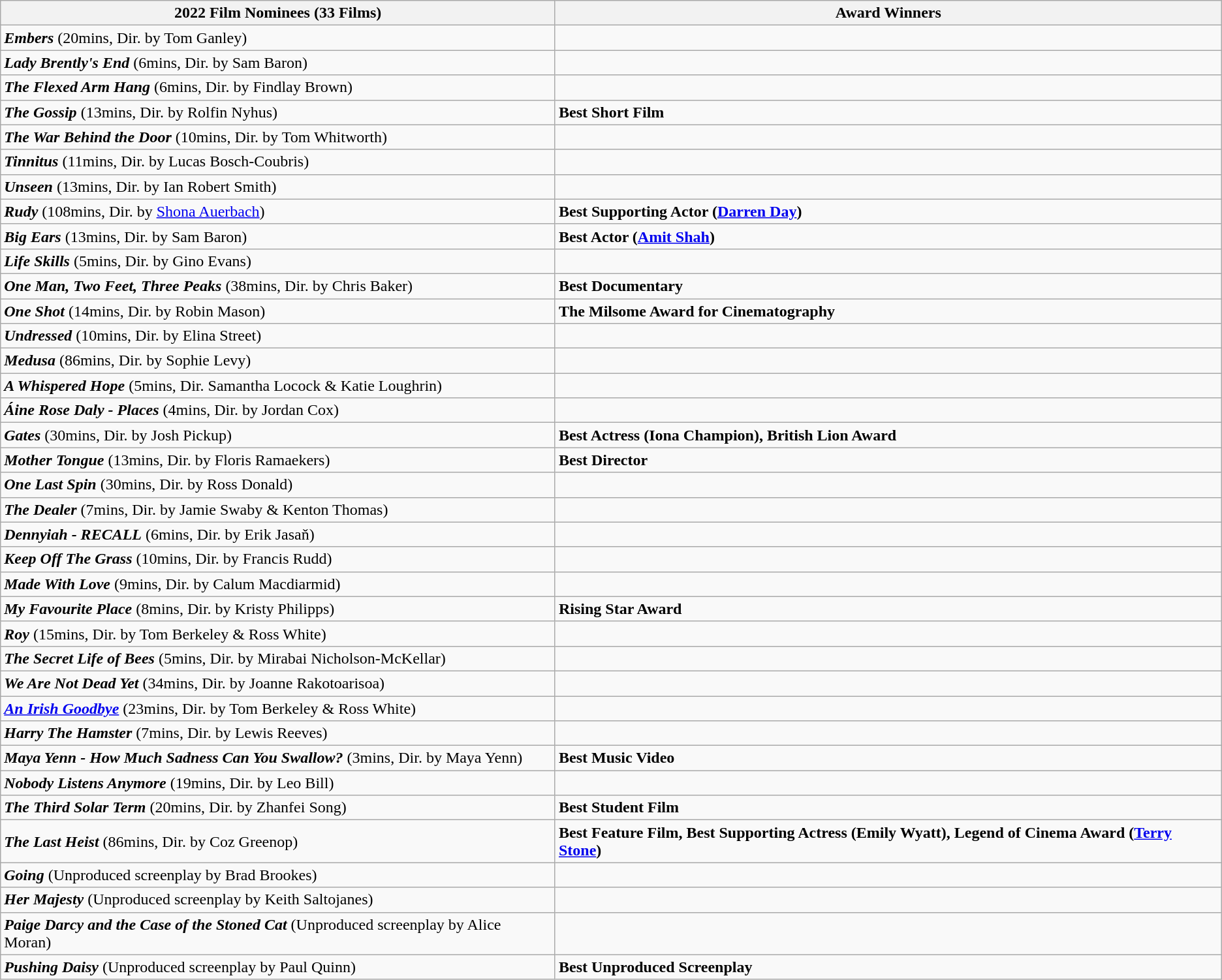<table class="wikitable mw-collapsible mw-collapsed">
<tr>
<th><strong>2022 Film Nominees (33 Films)</strong></th>
<th><strong>Award Winners</strong></th>
</tr>
<tr>
<td><strong><em>Embers</em></strong> (20mins, Dir. by Tom Ganley)</td>
<td></td>
</tr>
<tr>
<td><strong><em>Lady Brently's End</em></strong> (6mins, Dir. by Sam Baron)</td>
<td></td>
</tr>
<tr>
<td><strong><em>The Flexed Arm Hang</em></strong> (6mins, Dir. by Findlay Brown)</td>
<td></td>
</tr>
<tr>
<td><strong><em>The Gossip</em></strong> (13mins, Dir. by Rolfin Nyhus)</td>
<td><strong>Best Short Film</strong></td>
</tr>
<tr>
<td><strong><em>The War Behind the Door</em></strong> (10mins, Dir. by Tom Whitworth)</td>
<td></td>
</tr>
<tr>
<td><strong><em>Tinnitus</em></strong> (11mins, Dir. by Lucas Bosch-Coubris)</td>
<td></td>
</tr>
<tr>
<td><strong><em>Unseen</em></strong> (13mins, Dir. by Ian Robert Smith)</td>
<td></td>
</tr>
<tr>
<td><strong><em>Rudy</em></strong> (108mins, Dir. by <a href='#'>Shona Auerbach</a>)</td>
<td><strong>Best Supporting Actor (<a href='#'>Darren Day</a>)</strong></td>
</tr>
<tr>
<td><strong><em>Big Ears</em></strong> (13mins, Dir. by Sam Baron)</td>
<td><strong>Best Actor (<a href='#'>Amit Shah</a>)</strong></td>
</tr>
<tr>
<td><strong><em>Life Skills</em></strong> (5mins, Dir. by Gino Evans)</td>
<td></td>
</tr>
<tr>
<td><strong><em>One Man, Two Feet, Three Peaks</em></strong> (38mins, Dir. by Chris Baker)</td>
<td><strong>Best Documentary</strong></td>
</tr>
<tr>
<td><strong><em>One Shot</em></strong> (14mins, Dir. by Robin Mason)</td>
<td><strong>The Milsome Award for Cinematography</strong></td>
</tr>
<tr>
<td><strong><em>Undressed</em></strong> (10mins, Dir. by Elina Street)</td>
<td></td>
</tr>
<tr>
<td><strong><em>Medusa</em></strong> (86mins, Dir. by Sophie Levy)</td>
<td></td>
</tr>
<tr>
<td><strong><em>A Whispered Hope</em></strong> (5mins, Dir. Samantha Locock & Katie Loughrin)</td>
<td></td>
</tr>
<tr>
<td><strong><em>Áine Rose Daly - Places</em></strong> (4mins, Dir. by Jordan Cox)</td>
<td></td>
</tr>
<tr>
<td><strong><em>Gates</em></strong> (30mins, Dir. by Josh Pickup)</td>
<td><strong>Best Actress (Iona Champion), British Lion Award</strong></td>
</tr>
<tr>
<td><strong><em>Mother Tongue</em></strong> (13mins, Dir. by Floris Ramaekers)</td>
<td><strong>Best Director</strong></td>
</tr>
<tr>
<td><strong><em>One Last Spin</em></strong> (30mins, Dir. by Ross Donald)</td>
<td></td>
</tr>
<tr>
<td><strong><em>The Dealer</em></strong> (7mins, Dir. by Jamie Swaby & Kenton Thomas)</td>
<td></td>
</tr>
<tr>
<td><strong><em>Dennyiah - RECALL</em></strong> (6mins, Dir. by Erik Jasaň)</td>
<td></td>
</tr>
<tr>
<td><strong><em>Keep Off The Grass</em></strong> (10mins, Dir. by Francis Rudd)</td>
<td></td>
</tr>
<tr>
<td><strong><em>Made With Love</em></strong> (9mins, Dir. by Calum Macdiarmid)</td>
<td></td>
</tr>
<tr>
<td><strong><em>My Favourite Place</em></strong> (8mins, Dir. by Kristy Philipps)</td>
<td><strong>Rising Star Award</strong></td>
</tr>
<tr>
<td><strong><em>Roy</em></strong> (15mins, Dir. by Tom Berkeley & Ross White)</td>
<td></td>
</tr>
<tr>
<td><strong><em>The Secret Life of Bees</em></strong> (5mins, Dir. by Mirabai Nicholson-McKellar)</td>
<td></td>
</tr>
<tr>
<td><strong><em>We Are Not Dead Yet</em></strong> (34mins, Dir. by Joanne Rakotoarisoa)</td>
<td></td>
</tr>
<tr>
<td><strong><em><a href='#'>An Irish Goodbye</a></em></strong> (23mins, Dir. by Tom Berkeley & Ross White)</td>
<td></td>
</tr>
<tr>
<td><strong><em>Harry The Hamster</em></strong> (7mins, Dir. by Lewis Reeves)</td>
<td></td>
</tr>
<tr>
<td><strong><em>Maya Yenn - How Much Sadness Can You Swallow?</em></strong> (3mins, Dir. by Maya Yenn)</td>
<td><strong>Best Music Video</strong></td>
</tr>
<tr>
<td><strong><em>Nobody Listens Anymore</em></strong> (19mins, Dir. by Leo Bill)</td>
<td></td>
</tr>
<tr>
<td><strong><em>The Third Solar Term</em></strong> (20mins, Dir. by Zhanfei Song)</td>
<td><strong>Best Student Film</strong></td>
</tr>
<tr>
<td><strong><em>The Last Heist</em></strong> (86mins, Dir. by Coz Greenop)</td>
<td><strong>Best Feature Film, Best Supporting Actress (Emily Wyatt), Legend of Cinema Award (<a href='#'>Terry Stone</a>)</strong></td>
</tr>
<tr>
<td><strong><em>Going</em></strong> (Unproduced screenplay by Brad Brookes)</td>
<td></td>
</tr>
<tr>
<td><strong><em>Her Majesty</em></strong> (Unproduced screenplay by Keith Saltojanes)</td>
<td></td>
</tr>
<tr>
<td><strong><em>Paige Darcy and the Case of the Stoned Cat</em></strong> (Unproduced  screenplay by Alice Moran)</td>
<td></td>
</tr>
<tr>
<td><strong><em>Pushing Daisy</em></strong> (Unproduced screenplay by Paul Quinn)</td>
<td><strong>Best Unproduced Screenplay</strong></td>
</tr>
</table>
